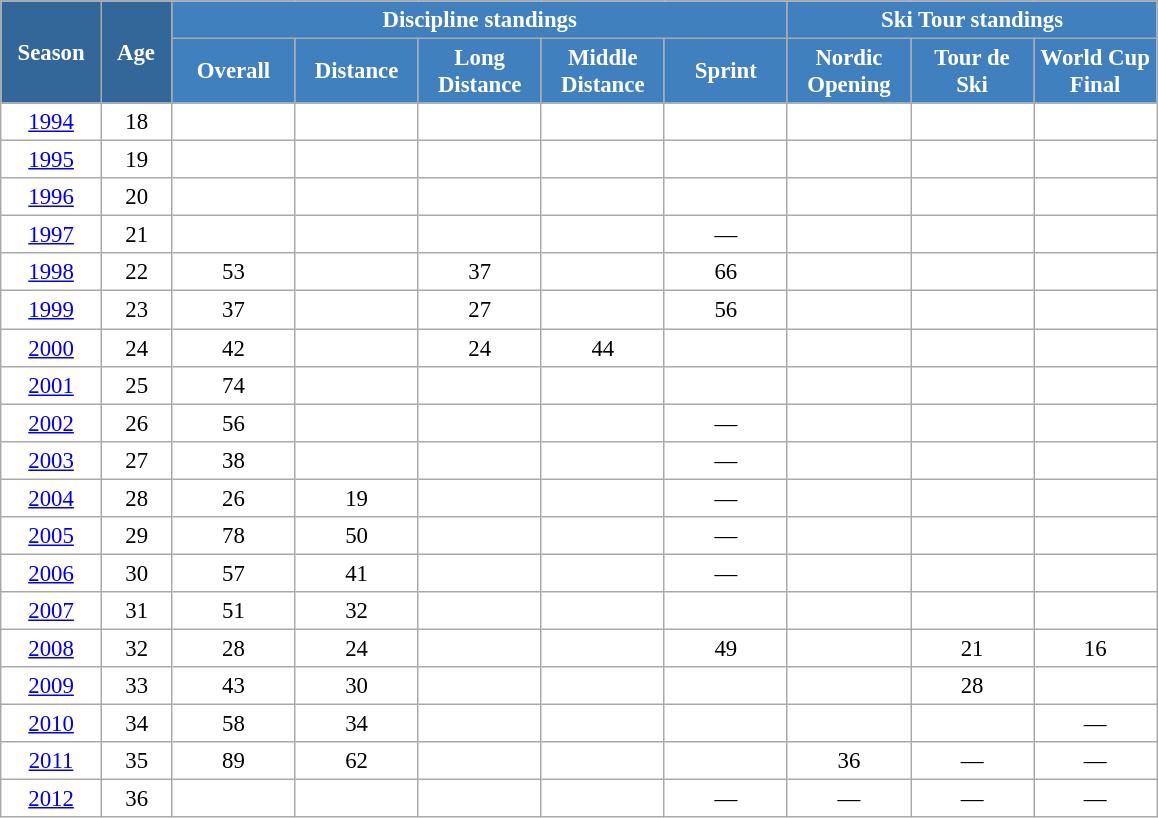<table class="wikitable" style="font-size:95%; text-align:center; border:grey solid 1px; border-collapse:collapse; background:#ffffff;">
<tr>
<th style="background-color:#369; color:white; width:60px;" rowspan="2"> Season </th>
<th style="background-color:#369; color:white; width:40px;" rowspan="2"> Age </th>
<th style="background-color:#4180be; color:white;" colspan="5">Discipline standings</th>
<th style="background-color:#4180be; color:white;" colspan="3">Ski Tour standings</th>
</tr>
<tr>
<th style="background-color:#4180be; color:white; width:75px;">Overall</th>
<th style="background-color:#4180be; color:white; width:75px;">Distance</th>
<th style="background-color:#4180be; color:white; width:75px;">Long Distance</th>
<th style="background-color:#4180be; color:white; width:75px;">Middle Distance</th>
<th style="background-color:#4180be; color:white; width:75px;">Sprint</th>
<th style="background-color:#4180be; color:white; width:75px;">Nordic<br>Opening</th>
<th style="background-color:#4180be; color:white; width:75px;">Tour de<br>Ski</th>
<th style="background-color:#4180be; color:white; width:75px;">World Cup<br>Final</th>
</tr>
<tr>
<td><a href='#'>1994</a></td>
<td>18</td>
<td></td>
<td></td>
<td></td>
<td></td>
<td></td>
<td></td>
<td></td>
<td></td>
</tr>
<tr>
<td><a href='#'>1995</a></td>
<td>19</td>
<td></td>
<td></td>
<td></td>
<td></td>
<td></td>
<td></td>
<td></td>
<td></td>
</tr>
<tr>
<td><a href='#'>1996</a></td>
<td>20</td>
<td></td>
<td></td>
<td></td>
<td></td>
<td></td>
<td></td>
<td></td>
<td></td>
</tr>
<tr>
<td><a href='#'>1997</a></td>
<td>21</td>
<td></td>
<td></td>
<td></td>
<td></td>
<td>—</td>
<td></td>
<td></td>
<td></td>
</tr>
<tr>
<td><a href='#'>1998</a></td>
<td>22</td>
<td>53</td>
<td></td>
<td>37</td>
<td></td>
<td>66</td>
<td></td>
<td></td>
<td></td>
</tr>
<tr>
<td><a href='#'>1999</a></td>
<td>23</td>
<td>37</td>
<td></td>
<td>27</td>
<td></td>
<td>56</td>
<td></td>
<td></td>
<td></td>
</tr>
<tr>
<td><a href='#'>2000</a></td>
<td>24</td>
<td>42</td>
<td></td>
<td>24</td>
<td>44</td>
<td></td>
<td></td>
<td></td>
<td></td>
</tr>
<tr>
<td><a href='#'>2001</a></td>
<td>25</td>
<td>74</td>
<td></td>
<td></td>
<td></td>
<td></td>
<td></td>
<td></td>
<td></td>
</tr>
<tr>
<td><a href='#'>2002</a></td>
<td>26</td>
<td>56</td>
<td></td>
<td></td>
<td></td>
<td>—</td>
<td></td>
<td></td>
<td></td>
</tr>
<tr>
<td><a href='#'>2003</a></td>
<td>27</td>
<td>38</td>
<td></td>
<td></td>
<td></td>
<td>—</td>
<td></td>
<td></td>
<td></td>
</tr>
<tr>
<td><a href='#'>2004</a></td>
<td>28</td>
<td>26</td>
<td>19</td>
<td></td>
<td></td>
<td>—</td>
<td></td>
<td></td>
<td></td>
</tr>
<tr>
<td><a href='#'>2005</a></td>
<td>29</td>
<td>78</td>
<td>50</td>
<td></td>
<td></td>
<td>—</td>
<td></td>
<td></td>
<td></td>
</tr>
<tr>
<td><a href='#'>2006</a></td>
<td>30</td>
<td>57</td>
<td>41</td>
<td></td>
<td></td>
<td>—</td>
<td></td>
<td></td>
<td></td>
</tr>
<tr>
<td><a href='#'>2007</a></td>
<td>31</td>
<td>51</td>
<td>32</td>
<td></td>
<td></td>
<td></td>
<td></td>
<td></td>
<td></td>
</tr>
<tr>
<td><a href='#'>2008</a></td>
<td>32</td>
<td>28</td>
<td>24</td>
<td></td>
<td></td>
<td>49</td>
<td></td>
<td>21</td>
<td>16</td>
</tr>
<tr>
<td><a href='#'>2009</a></td>
<td>33</td>
<td>43</td>
<td>30</td>
<td></td>
<td></td>
<td></td>
<td></td>
<td>28</td>
<td></td>
</tr>
<tr>
<td><a href='#'>2010</a></td>
<td>34</td>
<td>58</td>
<td>34</td>
<td></td>
<td></td>
<td></td>
<td></td>
<td></td>
<td>—</td>
</tr>
<tr>
<td><a href='#'>2011</a></td>
<td>35</td>
<td>89</td>
<td>62</td>
<td></td>
<td></td>
<td></td>
<td>36</td>
<td>—</td>
<td>—</td>
</tr>
<tr>
<td><a href='#'>2012</a></td>
<td>36</td>
<td></td>
<td></td>
<td></td>
<td></td>
<td>—</td>
<td>—</td>
<td>—</td>
<td>—</td>
</tr>
</table>
